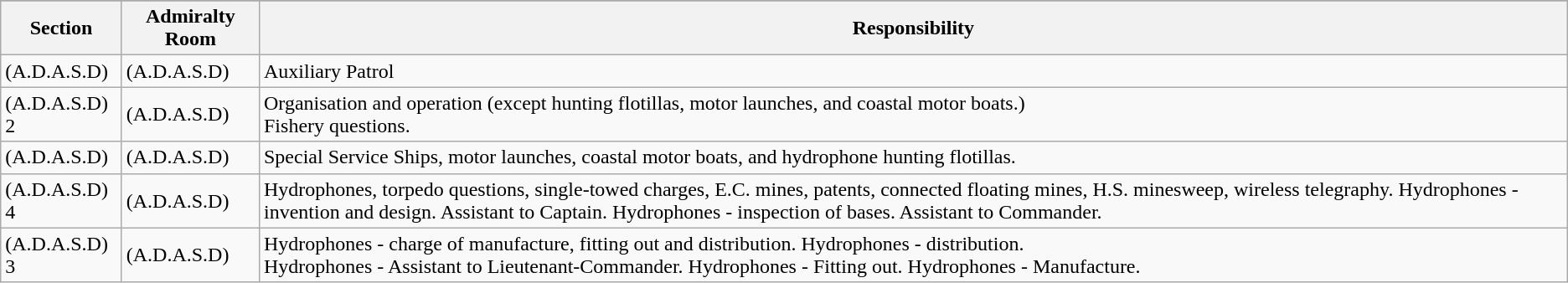<table class="wikitable">
<tr>
</tr>
<tr>
<th>Section</th>
<th>Admiralty Room</th>
<th>Responsibility</th>
</tr>
<tr>
<td>(A.D.A.S.D)</td>
<td>(A.D.A.S.D)</td>
<td>Auxiliary Patrol</td>
</tr>
<tr>
<td>(A.D.A.S.D) 2</td>
<td>(A.D.A.S.D)</td>
<td>Organisation and operation (except hunting flotillas, motor launches, and coastal motor boats.)<br>Fishery questions.</td>
</tr>
<tr>
<td>(A.D.A.S.D)</td>
<td>(A.D.A.S.D)</td>
<td>Special Service Ships, motor launches, coastal motor boats, and hydrophone hunting flotillas.</td>
</tr>
<tr>
<td>(A.D.A.S.D) 4</td>
<td>(A.D.A.S.D)</td>
<td>Hydrophones, torpedo questions, single-towed charges, E.C. mines, patents, connected floating mines, H.S. minesweep, wireless telegraphy. Hydrophones - invention and design. Assistant to Captain. Hydrophones - inspection of bases. Assistant to Commander.</td>
</tr>
<tr>
<td>(A.D.A.S.D) 3</td>
<td>(A.D.A.S.D)</td>
<td>Hydrophones - charge of manufacture, fitting out and distribution. Hydrophones - distribution.<br>Hydrophones - Assistant to Lieutenant-Commander. Hydrophones - Fitting out. Hydrophones - Manufacture.</td>
</tr>
</table>
